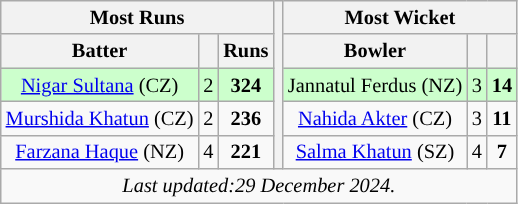<table class="wikitable" style="font-size:85%; text-align:center;">
<tr>
<th style="text-align: center" colspan=3><strong>Most Runs</strong></th>
<th style="text-align: center" rowspan=5></th>
<th style="text-align: center" colspan=3><strong>Most Wicket</strong></th>
</tr>
<tr>
<th>Batter</th>
<th></th>
<th>Runs</th>
<th>Bowler</th>
<th></th>
<th></th>
</tr>
<tr style="background:#cfc">
<td><a href='#'>Nigar Sultana</a> (CZ)</td>
<td>2</td>
<td><strong>324</strong></td>
<td>Jannatul Ferdus (NZ)</td>
<td>3</td>
<td><strong>14</strong></td>
</tr>
<tr>
<td><a href='#'>Murshida Khatun</a> (CZ)</td>
<td>2</td>
<td><strong>236</strong></td>
<td><a href='#'>Nahida Akter</a> (CZ)</td>
<td>3</td>
<td><strong>11</strong></td>
</tr>
<tr>
<td><a href='#'>Farzana Haque</a> (NZ)</td>
<td>4</td>
<td><strong>221</strong></td>
<td><a href='#'>Salma Khatun</a> (SZ)</td>
<td>4</td>
<td><strong>7</strong></td>
</tr>
<tr>
<td colspan="7"><em>Last updated:29 December 2024. </em></td>
</tr>
</table>
